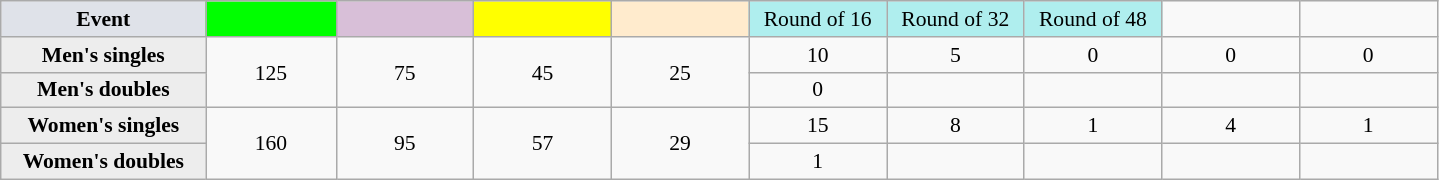<table class=wikitable style=font-size:90%;text-align:center>
<tr>
<td style="width:130px; background:#dfe2e9;"><strong>Event</strong></td>
<td style="width:80px; background:lime;"></td>
<td style="width:85px; background:thistle;"></td>
<td style="width:85px; background:#ff0;"></td>
<td style="width:85px; background:#ffebcd;"></td>
<td style="width:85px; background:#afeeee;">Round of 16</td>
<td style="width:85px; background:#afeeee;">Round of 32</td>
<td style="width:85px; background:#afeeee;">Round of 48</td>
<td width=85></td>
<td width=85></td>
</tr>
<tr>
<th style="background:#ededed;">Men's singles</th>
<td rowspan=2>125</td>
<td rowspan=2>75</td>
<td rowspan=2>45</td>
<td rowspan=2>25</td>
<td>10</td>
<td>5</td>
<td>0</td>
<td>0</td>
<td>0</td>
</tr>
<tr>
<th style="background:#ededed;">Men's doubles</th>
<td>0</td>
<td></td>
<td></td>
<td></td>
<td></td>
</tr>
<tr>
<th style="background:#ededed;">Women's singles</th>
<td rowspan=2>160</td>
<td rowspan=2>95</td>
<td rowspan=2>57</td>
<td rowspan=2>29</td>
<td>15</td>
<td>8</td>
<td>1</td>
<td>4</td>
<td>1</td>
</tr>
<tr>
<th style="background:#ededed;">Women's doubles</th>
<td>1</td>
<td></td>
<td></td>
<td></td>
<td></td>
</tr>
</table>
